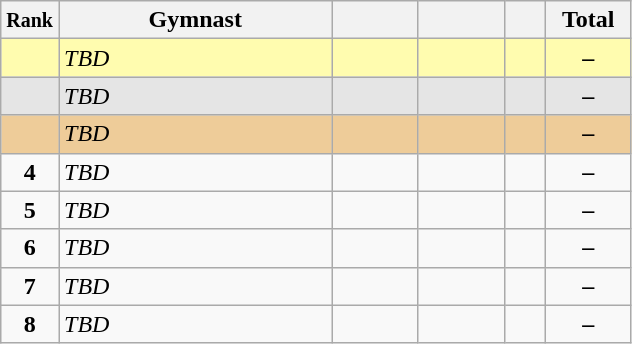<table style="text-align:center;" class="wikitable sortable">
<tr>
<th scope="col" style="width:15px;"><small>Rank</small></th>
<th scope="col" style="width:175px;">Gymnast</th>
<th scope="col" style="width:50px;"><small></small></th>
<th scope="col" style="width:50px;"><small></small></th>
<th scope="col" style="width:20px;"><small></small></th>
<th scope="col" style="width:50px;">Total</th>
</tr>
<tr style="background:#fffcaf;">
<td scope="row" style="text-align:center"><strong></strong></td>
<td style=text-align:left;"><em>TBD</em></td>
<td></td>
<td></td>
<td></td>
<td><strong>–</strong></td>
</tr>
<tr style="background:#e5e5e5;">
<td scope="row" style="text-align:center"><strong></strong></td>
<td style=text-align:left;"><em>TBD</em></td>
<td></td>
<td></td>
<td></td>
<td><strong>–</strong></td>
</tr>
<tr style="background:#ec9;">
<td scope="row" style="text-align:center"><strong></strong></td>
<td style=text-align:left;"><em>TBD</em></td>
<td></td>
<td></td>
<td></td>
<td><strong>–</strong></td>
</tr>
<tr>
<td scope="row" style="text-align:center"><strong>4</strong></td>
<td style=text-align:left;"><em>TBD</em></td>
<td></td>
<td></td>
<td></td>
<td><strong>–</strong></td>
</tr>
<tr>
<td scope="row" style="text-align:center"><strong>5</strong></td>
<td style=text-align:left;"><em>TBD</em></td>
<td></td>
<td></td>
<td></td>
<td><strong>–</strong></td>
</tr>
<tr>
<td scope="row" style="text-align:center"><strong>6</strong></td>
<td style=text-align:left;"><em>TBD</em></td>
<td></td>
<td></td>
<td></td>
<td><strong>–</strong></td>
</tr>
<tr>
<td scope="row" style="text-align:center"><strong>7</strong></td>
<td style=text-align:left;"><em>TBD</em></td>
<td></td>
<td></td>
<td></td>
<td><strong>–</strong></td>
</tr>
<tr>
<td scope="row" style="text-align:center"><strong>8</strong></td>
<td style=text-align:left;"><em>TBD</em></td>
<td></td>
<td></td>
<td></td>
<td><strong>–</strong></td>
</tr>
</table>
